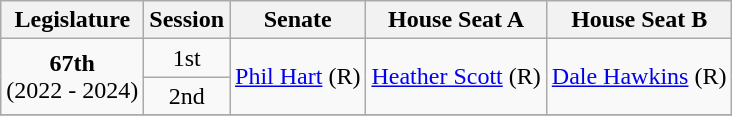<table class=wikitable style="text-align:center">
<tr>
<th>Legislature</th>
<th>Session</th>
<th>Senate</th>
<th>House Seat A</th>
<th>House Seat B</th>
</tr>
<tr>
<td rowspan="2"><strong>67th</strong> <br> (2022 - 2024)</td>
<td>1st</td>
<td rowspan="2" ><a href='#'>Phil Hart</a> (R)</td>
<td rowspan="2" ><a href='#'>Heather Scott</a> (R)</td>
<td rowspan="2" ><a href='#'>Dale Hawkins</a> (R)</td>
</tr>
<tr>
<td>2nd</td>
</tr>
<tr>
</tr>
</table>
